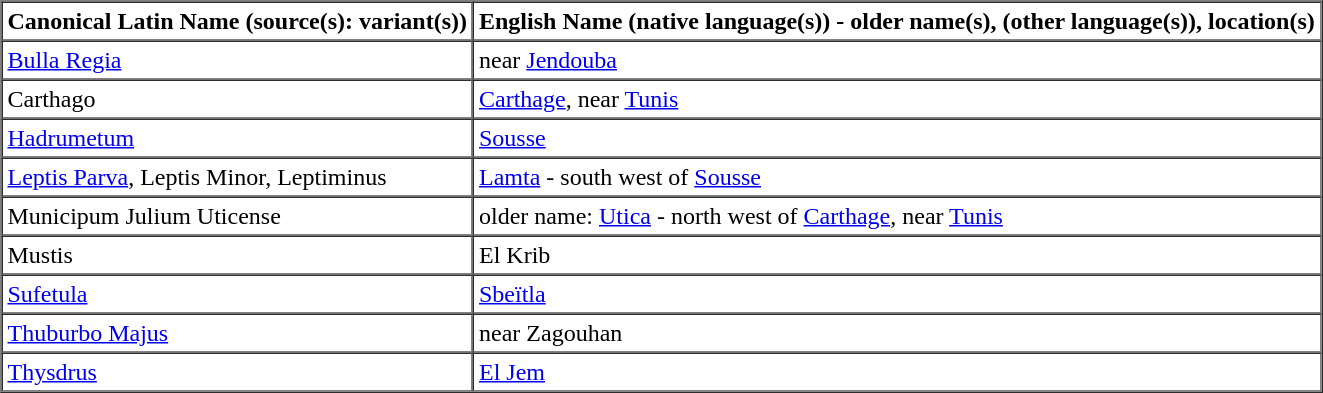<table border="1" cellspacing="0" cellpadding="3">
<tr>
<th>Canonical Latin Name (source(s): variant(s))</th>
<th>English Name (native language(s)) - older name(s), (other language(s)), location(s)</th>
</tr>
<tr>
<td><a href='#'>Bulla Regia</a></td>
<td>near <a href='#'>Jendouba</a></td>
</tr>
<tr>
<td>Carthago</td>
<td><a href='#'>Carthage</a>, near <a href='#'>Tunis</a></td>
</tr>
<tr>
<td><a href='#'>Hadrumetum</a></td>
<td><a href='#'>Sousse</a></td>
</tr>
<tr>
<td><a href='#'>Leptis Parva</a>, Leptis Minor, Leptiminus</td>
<td><a href='#'>Lamta</a> - south west of <a href='#'>Sousse</a></td>
</tr>
<tr>
<td>Municipum Julium Uticense</td>
<td>older name: <a href='#'>Utica</a> - north west of <a href='#'>Carthage</a>, near <a href='#'>Tunis</a></td>
</tr>
<tr>
<td>Mustis</td>
<td>El Krib</td>
</tr>
<tr>
<td><a href='#'>Sufetula</a></td>
<td><a href='#'>Sbeïtla</a></td>
</tr>
<tr>
<td><a href='#'>Thuburbo Majus</a></td>
<td>near Zagouhan</td>
</tr>
<tr>
<td><a href='#'>Thysdrus</a></td>
<td><a href='#'>El Jem</a></td>
</tr>
</table>
